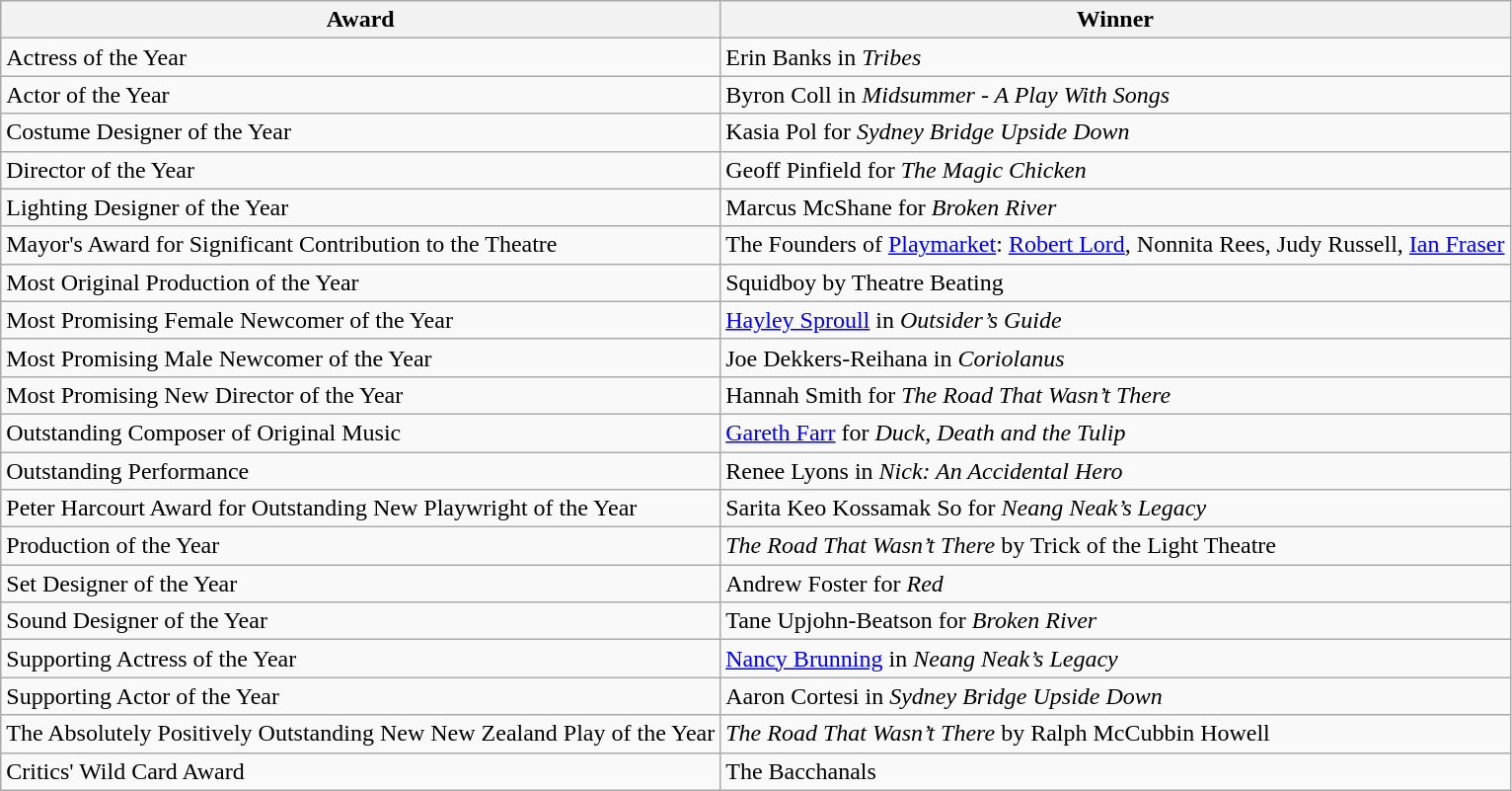<table class="wikitable sortable">
<tr>
<th>Award</th>
<th>Winner</th>
</tr>
<tr>
<td>Actress of the Year</td>
<td>Erin Banks in <em>Tribes</em></td>
</tr>
<tr>
<td>Actor of the Year</td>
<td>Byron Coll in <em>Midsummer - A Play With Songs</em></td>
</tr>
<tr>
<td>Costume Designer of the Year</td>
<td>Kasia Pol for <em>Sydney Bridge Upside Down</em></td>
</tr>
<tr>
<td>Director of the Year</td>
<td>Geoff Pinfield for <em>The Magic Chicken</em></td>
</tr>
<tr>
<td>Lighting Designer of the Year</td>
<td>Marcus McShane for <em>Broken River</em></td>
</tr>
<tr>
<td>Mayor's Award for Significant Contribution to the Theatre</td>
<td>The Founders of <a href='#'>Playmarket</a>: <a href='#'>Robert Lord</a>, Nonnita Rees, Judy Russell, <a href='#'>Ian Fraser</a></td>
</tr>
<tr>
<td>Most Original Production of the Year</td>
<td>Squidboy by Theatre Beating</td>
</tr>
<tr>
<td>Most Promising Female Newcomer of the Year</td>
<td><a href='#'>Hayley Sproull</a> in <em>Outsider’s Guide</em></td>
</tr>
<tr>
<td>Most Promising Male Newcomer of the Year</td>
<td>Joe Dekkers-Reihana in <em>Coriolanus</em></td>
</tr>
<tr>
<td>Most Promising New Director of the Year</td>
<td>Hannah Smith for <em>The Road That Wasn’t There</em></td>
</tr>
<tr>
<td>Outstanding Composer of Original Music</td>
<td><a href='#'>Gareth Farr</a> for <em>Duck, Death and the Tulip</em></td>
</tr>
<tr>
<td>Outstanding Performance</td>
<td>Renee Lyons in <em>Nick: An Accidental Hero</em></td>
</tr>
<tr>
<td>Peter Harcourt Award for Outstanding New Playwright of the Year</td>
<td>Sarita Keo Kossamak So for <em>Neang Neak’s Legacy</em></td>
</tr>
<tr>
<td>Production of the Year</td>
<td><em>The Road That Wasn’t There</em> by Trick of the Light Theatre</td>
</tr>
<tr>
<td>Set Designer of the Year</td>
<td>Andrew Foster for <em>Red</em></td>
</tr>
<tr>
<td>Sound Designer of the Year</td>
<td>Tane Upjohn-Beatson for <em>Broken River</em></td>
</tr>
<tr>
<td>Supporting Actress of the Year</td>
<td><a href='#'>Nancy Brunning</a> in <em>Neang Neak’s Legacy</em></td>
</tr>
<tr>
<td>Supporting Actor of the Year</td>
<td>Aaron Cortesi in <em>Sydney Bridge Upside Down</em></td>
</tr>
<tr>
<td>The Absolutely Positively Outstanding New New Zealand Play of the Year</td>
<td><em>The Road That Wasn’t There</em> by Ralph McCubbin Howell</td>
</tr>
<tr>
<td>Critics' Wild Card Award</td>
<td>The Bacchanals</td>
</tr>
</table>
